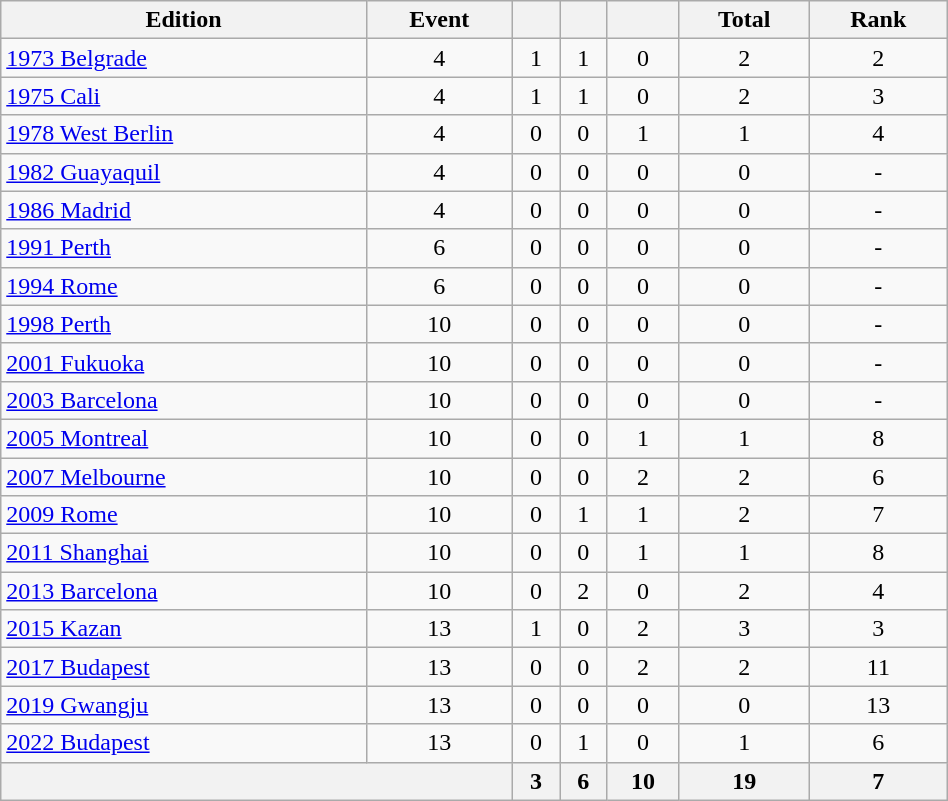<table class="wikitable" width=50% style="font-size:100%; text-align:center;">
<tr>
<th>Edition</th>
<th>Event</th>
<th></th>
<th></th>
<th></th>
<th>Total</th>
<th>Rank</th>
</tr>
<tr>
<td align=left><a href='#'>1973 Belgrade</a></td>
<td>4</td>
<td>1</td>
<td>1</td>
<td>0</td>
<td>2</td>
<td>2</td>
</tr>
<tr>
<td align=left><a href='#'>1975 Cali</a></td>
<td>4</td>
<td>1</td>
<td>1</td>
<td>0</td>
<td>2</td>
<td>3</td>
</tr>
<tr>
<td align=left><a href='#'>1978 West Berlin</a></td>
<td>4</td>
<td>0</td>
<td>0</td>
<td>1</td>
<td>1</td>
<td>4</td>
</tr>
<tr>
<td align=left><a href='#'>1982 Guayaquil</a></td>
<td>4</td>
<td>0</td>
<td>0</td>
<td>0</td>
<td>0</td>
<td>-</td>
</tr>
<tr>
<td align=left><a href='#'>1986 Madrid</a></td>
<td>4</td>
<td>0</td>
<td>0</td>
<td>0</td>
<td>0</td>
<td>-</td>
</tr>
<tr>
<td align=left><a href='#'>1991 Perth</a></td>
<td>6</td>
<td>0</td>
<td>0</td>
<td>0</td>
<td>0</td>
<td>-</td>
</tr>
<tr>
<td align=left><a href='#'>1994 Rome</a></td>
<td>6</td>
<td>0</td>
<td>0</td>
<td>0</td>
<td>0</td>
<td>-</td>
</tr>
<tr>
<td align=left><a href='#'>1998 Perth</a></td>
<td>10</td>
<td>0</td>
<td>0</td>
<td>0</td>
<td>0</td>
<td>-</td>
</tr>
<tr>
<td align=left><a href='#'>2001 Fukuoka</a></td>
<td>10</td>
<td>0</td>
<td>0</td>
<td>0</td>
<td>0</td>
<td>-</td>
</tr>
<tr>
<td align=left><a href='#'>2003 Barcelona</a></td>
<td>10</td>
<td>0</td>
<td>0</td>
<td>0</td>
<td>0</td>
<td>-</td>
</tr>
<tr>
<td align=left><a href='#'>2005 Montreal</a></td>
<td>10</td>
<td>0</td>
<td>0</td>
<td>1</td>
<td>1</td>
<td>8</td>
</tr>
<tr>
<td align=left><a href='#'>2007 Melbourne</a></td>
<td>10</td>
<td>0</td>
<td>0</td>
<td>2</td>
<td>2</td>
<td>6</td>
</tr>
<tr>
<td align=left><a href='#'>2009 Rome</a></td>
<td>10</td>
<td>0</td>
<td>1</td>
<td>1</td>
<td>2</td>
<td>7</td>
</tr>
<tr>
<td align=left><a href='#'>2011 Shanghai</a></td>
<td>10</td>
<td>0</td>
<td>0</td>
<td>1</td>
<td>1</td>
<td>8</td>
</tr>
<tr>
<td align=left><a href='#'>2013 Barcelona</a></td>
<td>10</td>
<td>0</td>
<td>2</td>
<td>0</td>
<td>2</td>
<td>4</td>
</tr>
<tr>
<td align=left><a href='#'>2015 Kazan</a></td>
<td>13</td>
<td>1</td>
<td>0</td>
<td>2</td>
<td>3</td>
<td>3</td>
</tr>
<tr>
<td align=left><a href='#'>2017 Budapest</a></td>
<td>13</td>
<td>0</td>
<td>0</td>
<td>2</td>
<td>2</td>
<td>11</td>
</tr>
<tr>
<td align=left><a href='#'>2019 Gwangju</a></td>
<td>13</td>
<td>0</td>
<td>0</td>
<td>0</td>
<td>0</td>
<td>13</td>
</tr>
<tr>
<td align=left><a href='#'>2022 Budapest</a></td>
<td>13</td>
<td>0</td>
<td>1</td>
<td>0</td>
<td>1</td>
<td>6</td>
</tr>
<tr>
<th colspan=2></th>
<th>3</th>
<th>6</th>
<th>10</th>
<th>19</th>
<th>7</th>
</tr>
</table>
